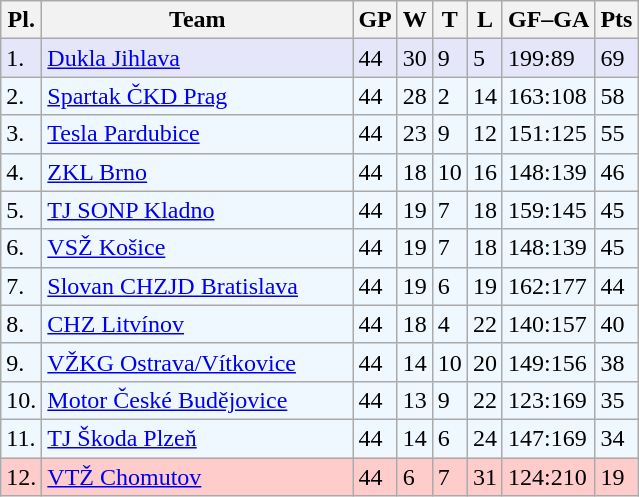<table class="wikitable">
<tr>
<th>Pl.</th>
<th width="200">Team</th>
<th>GP</th>
<th>W</th>
<th>T</th>
<th>L</th>
<th>GF–GA</th>
<th>Pts</th>
</tr>
<tr bgcolor="#e6e6fa">
<td>1.</td>
<td><a href='#'>Dukla Jihlava</a></td>
<td>44</td>
<td>30</td>
<td>9</td>
<td>5</td>
<td>199:89</td>
<td>69</td>
</tr>
<tr bgcolor="#f0f8ff">
<td>2.</td>
<td><a href='#'>Spartak ČKD Prag</a></td>
<td>44</td>
<td>28</td>
<td>2</td>
<td>14</td>
<td>163:108</td>
<td>58</td>
</tr>
<tr bgcolor="#f0f8ff">
<td>3.</td>
<td><a href='#'>Tesla Pardubice</a></td>
<td>44</td>
<td>23</td>
<td>9</td>
<td>12</td>
<td>151:125</td>
<td>55</td>
</tr>
<tr bgcolor="#f0f8ff">
<td>4.</td>
<td><a href='#'>ZKL Brno</a></td>
<td>44</td>
<td>18</td>
<td>10</td>
<td>16</td>
<td>148:139</td>
<td>46</td>
</tr>
<tr bgcolor="#f0f8ff">
<td>5.</td>
<td><a href='#'>TJ SONP Kladno</a></td>
<td>44</td>
<td>19</td>
<td>7</td>
<td>18</td>
<td>159:145</td>
<td>45</td>
</tr>
<tr bgcolor="#f0f8ff">
<td>6.</td>
<td><a href='#'>VSŽ Košice</a></td>
<td>44</td>
<td>19</td>
<td>7</td>
<td>18</td>
<td>148:139</td>
<td>45</td>
</tr>
<tr bgcolor="#f0f8ff">
<td>7.</td>
<td><a href='#'>Slovan CHZJD Bratislava</a></td>
<td>44</td>
<td>19</td>
<td>6</td>
<td>19</td>
<td>162:177</td>
<td>44</td>
</tr>
<tr bgcolor="#f0f8ff">
<td>8.</td>
<td><a href='#'>CHZ Litvínov</a></td>
<td>44</td>
<td>18</td>
<td>4</td>
<td>22</td>
<td>140:157</td>
<td>40</td>
</tr>
<tr bgcolor="#f0f8ff">
<td>9.</td>
<td><a href='#'>VŽKG Ostrava/Vítkovice</a></td>
<td>44</td>
<td>14</td>
<td>10</td>
<td>20</td>
<td>149:156</td>
<td>38</td>
</tr>
<tr bgcolor="#f0f8ff">
<td>10.</td>
<td><a href='#'>Motor České Budějovice</a></td>
<td>44</td>
<td>13</td>
<td>9</td>
<td>22</td>
<td>123:169</td>
<td>35</td>
</tr>
<tr bgcolor="#f0f8ff">
<td>11.</td>
<td><a href='#'>TJ Škoda Plzeň</a></td>
<td>44</td>
<td>14</td>
<td>6</td>
<td>24</td>
<td>147:169</td>
<td>34</td>
</tr>
<tr bgcolor="#ffcccc">
<td>12.</td>
<td><a href='#'>VTŽ Chomutov</a></td>
<td>44</td>
<td>6</td>
<td>7</td>
<td>31</td>
<td>124:210</td>
<td>19</td>
</tr>
</table>
